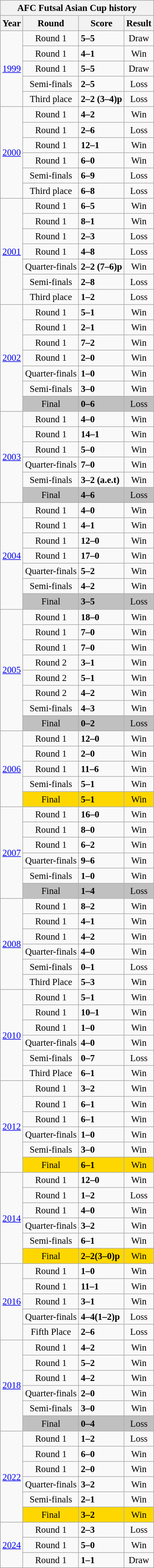<table class="wikitable collapsible collapsed" style="text-align: center;font-size:95%;">
<tr>
<th colspan=4>AFC Futsal Asian Cup history</th>
</tr>
<tr>
<th>Year</th>
<th>Round</th>
<th>Score</th>
<th>Result</th>
</tr>
<tr>
<td rowspan=5><a href='#'>1999</a></td>
<td>Round 1</td>
<td align="left"> <strong>5–5</strong> </td>
<td>Draw</td>
</tr>
<tr>
<td>Round 1</td>
<td align="left"> <strong>4–1</strong> </td>
<td>Win</td>
</tr>
<tr>
<td>Round 1</td>
<td align="left"> <strong>5–5</strong> </td>
<td>Draw</td>
</tr>
<tr>
<td>Semi-finals</td>
<td align="left"> <strong>2–5</strong> </td>
<td>Loss</td>
</tr>
<tr>
<td>Third place</td>
<td align="left"> <strong>2–2 (3–4)p</strong> </td>
<td>Loss</td>
</tr>
<tr>
<td rowspan=6><a href='#'>2000</a></td>
<td>Round 1</td>
<td align="left"> <strong>4–2</strong> </td>
<td>Win</td>
</tr>
<tr>
<td>Round 1</td>
<td align="left"> <strong>2–6</strong> </td>
<td>Loss</td>
</tr>
<tr>
<td>Round 1</td>
<td align="left"> <strong>12–1</strong> </td>
<td>Win</td>
</tr>
<tr>
<td>Round 1</td>
<td align="left"> <strong>6–0</strong> </td>
<td>Win</td>
</tr>
<tr>
<td>Semi-finals</td>
<td align="left"> <strong>6–9</strong> </td>
<td>Loss</td>
</tr>
<tr>
<td>Third place</td>
<td align="left"> <strong>6–8</strong> </td>
<td>Loss</td>
</tr>
<tr>
<td rowspan=7><a href='#'>2001</a></td>
<td>Round 1</td>
<td align="left"> <strong>6–5</strong> </td>
<td>Win</td>
</tr>
<tr>
<td>Round 1</td>
<td align="left"> <strong>8–1</strong> </td>
<td>Win</td>
</tr>
<tr>
<td>Round 1</td>
<td align="left"> <strong>2–3</strong> </td>
<td>Loss</td>
</tr>
<tr>
<td>Round 1</td>
<td align="left"> <strong>4–8</strong> </td>
<td>Loss</td>
</tr>
<tr>
<td>Quarter-finals</td>
<td align="left"> <strong>2–2 (7–6)p</strong> </td>
<td>Win</td>
</tr>
<tr>
<td>Semi-finals</td>
<td align="left"> <strong>2–8</strong> </td>
<td>Loss</td>
</tr>
<tr>
<td>Third place</td>
<td align="left"> <strong>1–2</strong> </td>
<td>Loss</td>
</tr>
<tr>
<td rowspan=7><a href='#'>2002</a></td>
<td>Round 1</td>
<td align="left"> <strong>5–1</strong> </td>
<td>Win</td>
</tr>
<tr>
<td>Round 1</td>
<td align="left"> <strong>2–1</strong> </td>
<td>Win</td>
</tr>
<tr>
<td>Round 1</td>
<td align="left"> <strong>7–2</strong> </td>
<td>Win</td>
</tr>
<tr>
<td>Round 1</td>
<td align="left"> <strong>2–0</strong> </td>
<td>Win</td>
</tr>
<tr>
<td>Quarter-finals</td>
<td align="left"> <strong>1–0</strong> </td>
<td>Win</td>
</tr>
<tr>
<td>Semi-finals</td>
<td align="left"> <strong>3–0</strong> </td>
<td>Win</td>
</tr>
<tr style="background:silver;">
<td>Final</td>
<td align="left"> <strong>0–6</strong> </td>
<td>Loss</td>
</tr>
<tr>
<td rowspan=6><a href='#'>2003</a></td>
<td>Round 1</td>
<td align="left"> <strong>4–0</strong> </td>
<td>Win</td>
</tr>
<tr>
<td>Round 1</td>
<td align="left"> <strong>14–1</strong> </td>
<td>Win</td>
</tr>
<tr>
<td>Round 1</td>
<td align="left"> <strong>5–0</strong> </td>
<td>Win</td>
</tr>
<tr>
<td>Quarter-finals</td>
<td align="left"> <strong>7–0</strong> </td>
<td>Win</td>
</tr>
<tr>
<td>Semi-finals</td>
<td align="left"> <strong>3–2 (a.e.t)</strong> </td>
<td>Win</td>
</tr>
<tr style="background:silver;">
<td>Final</td>
<td align="left"> <strong>4–6</strong> </td>
<td>Loss</td>
</tr>
<tr>
<td rowspan=7><a href='#'>2004</a></td>
<td>Round 1</td>
<td align="left"> <strong>4–0</strong> </td>
<td>Win</td>
</tr>
<tr>
<td>Round 1</td>
<td align="left"> <strong>4–1</strong> </td>
<td>Win</td>
</tr>
<tr>
<td>Round 1</td>
<td align="left"> <strong>12–0</strong> </td>
<td>Win</td>
</tr>
<tr>
<td>Round 1</td>
<td align="left"> <strong>17–0</strong> </td>
<td>Win</td>
</tr>
<tr>
<td>Quarter-finals</td>
<td align="left"> <strong>5–2</strong> </td>
<td>Win</td>
</tr>
<tr>
<td>Semi-finals</td>
<td align="left"> <strong>4–2</strong> </td>
<td>Win</td>
</tr>
<tr style="background:silver;">
<td>Final</td>
<td align="left"> <strong>3–5</strong> </td>
<td>Loss</td>
</tr>
<tr>
<td rowspan=8><a href='#'>2005</a></td>
<td>Round 1</td>
<td align="left"> <strong>18–0</strong> </td>
<td>Win</td>
</tr>
<tr>
<td>Round 1</td>
<td align="left"> <strong>7–0</strong> </td>
<td>Win</td>
</tr>
<tr>
<td>Round 1</td>
<td align="left"> <strong>7–0</strong> </td>
<td>Win</td>
</tr>
<tr>
<td>Round 2</td>
<td align="left"> <strong>3–1</strong> </td>
<td>Win</td>
</tr>
<tr>
<td>Round 2</td>
<td align="left"> <strong>5–1</strong> </td>
<td>Win</td>
</tr>
<tr>
<td>Round 2</td>
<td align="left"> <strong>4–2</strong> </td>
<td>Win</td>
</tr>
<tr>
<td>Semi-finals</td>
<td align="left"> <strong>4–3</strong> </td>
<td>Win</td>
</tr>
<tr style="background:silver;">
<td>Final</td>
<td align="left"> <strong>0–2</strong> </td>
<td>Loss</td>
</tr>
<tr>
<td rowspan=5><a href='#'>2006</a></td>
<td>Round 1</td>
<td align="left"> <strong>12–0</strong> </td>
<td>Win</td>
</tr>
<tr>
<td>Round 1</td>
<td align="left"> <strong>2–0</strong> </td>
<td>Win</td>
</tr>
<tr>
<td>Round 1</td>
<td align="left"> <strong>11–6</strong> </td>
<td>Win</td>
</tr>
<tr>
<td>Semi-finals</td>
<td align="left"> <strong>5–1</strong> </td>
<td>Win</td>
</tr>
<tr style="background:gold;">
<td>Final</td>
<td align="left"> <strong>5–1</strong> </td>
<td>Win</td>
</tr>
<tr>
<td rowspan=6><a href='#'>2007</a></td>
<td>Round 1</td>
<td align="left"> <strong>16–0</strong> </td>
<td>Win</td>
</tr>
<tr>
<td>Round 1</td>
<td align="left"> <strong>8–0</strong> </td>
<td>Win</td>
</tr>
<tr>
<td>Round 1</td>
<td align="left"> <strong>6–2</strong> </td>
<td>Win</td>
</tr>
<tr>
<td>Quarter-finals</td>
<td align="left"> <strong>9–6</strong> </td>
<td>Win</td>
</tr>
<tr>
<td>Semi-finals</td>
<td align="left"> <strong>1–0</strong> </td>
<td>Win</td>
</tr>
<tr style="background:silver;">
<td>Final</td>
<td align="left"> <strong>1–4</strong> </td>
<td>Loss</td>
</tr>
<tr>
<td rowspan=6><a href='#'>2008</a></td>
<td>Round 1</td>
<td align="left"> <strong>8–2</strong> </td>
<td>Win</td>
</tr>
<tr>
<td>Round 1</td>
<td align="left"> <strong>4–1</strong> </td>
<td>Win</td>
</tr>
<tr>
<td>Round 1</td>
<td align="left"> <strong>4–2</strong> </td>
<td>Win</td>
</tr>
<tr>
<td>Quarter-finals</td>
<td align="left"> <strong>4–0</strong> </td>
<td>Win</td>
</tr>
<tr>
<td>Semi-finals</td>
<td align="left"> <strong>0–1</strong> </td>
<td>Loss</td>
</tr>
<tr>
<td>Third Place</td>
<td align="left"> <strong>5–3</strong> </td>
<td>Win</td>
</tr>
<tr>
<td rowspan=6><a href='#'>2010</a></td>
<td>Round 1</td>
<td align="left"> <strong>5–1</strong> </td>
<td>Win</td>
</tr>
<tr>
<td>Round 1</td>
<td align="left"> <strong>10–1</strong> </td>
<td>Win</td>
</tr>
<tr>
<td>Round 1</td>
<td align="left"> <strong>1–0</strong> </td>
<td>Win</td>
</tr>
<tr>
<td>Quarter-finals</td>
<td align="left"> <strong>4–0</strong> </td>
<td>Win</td>
</tr>
<tr>
<td>Semi-finals</td>
<td align="left"> <strong>0–7</strong> </td>
<td>Loss</td>
</tr>
<tr>
<td>Third Place</td>
<td align="left"> <strong>6–1</strong> </td>
<td>Win</td>
</tr>
<tr>
<td rowspan=6><a href='#'>2012</a></td>
<td>Round 1</td>
<td align="left"> <strong>3–2</strong> </td>
<td>Win</td>
</tr>
<tr>
<td>Round 1</td>
<td align="left"> <strong>6–1</strong> </td>
<td>Win</td>
</tr>
<tr>
<td>Round 1</td>
<td align="left"> <strong>6–1</strong> </td>
<td>Win</td>
</tr>
<tr>
<td>Quarter-finals</td>
<td align="left"> <strong>1–0</strong> </td>
<td>Win</td>
</tr>
<tr>
<td>Semi-finals</td>
<td align="left"> <strong>3–0</strong> </td>
<td>Win</td>
</tr>
<tr style="background:gold;">
<td>Final</td>
<td align="left"> <strong>6–1</strong> </td>
<td>Win</td>
</tr>
<tr>
<td rowspan=6><a href='#'>2014</a></td>
<td>Round 1</td>
<td align="left"> <strong>12–0</strong> </td>
<td>Win</td>
</tr>
<tr>
<td>Round 1</td>
<td align="left"> <strong>1–2</strong> </td>
<td>Loss</td>
</tr>
<tr>
<td>Round 1</td>
<td align="left"> <strong>4–0</strong> </td>
<td>Win</td>
</tr>
<tr>
<td>Quarter-finals</td>
<td align="left"> <strong>3–2</strong> </td>
<td>Win</td>
</tr>
<tr>
<td>Semi-finals</td>
<td align="left"> <strong>6–1</strong> </td>
<td>Win</td>
</tr>
<tr style="background:gold;">
<td>Final</td>
<td align="left"> <strong>2–2(3–0)p</strong> </td>
<td>Win</td>
</tr>
<tr>
<td rowspan=5><a href='#'>2016</a></td>
<td>Round 1</td>
<td align="left"> <strong>1–0</strong> </td>
<td>Win</td>
</tr>
<tr>
<td>Round 1</td>
<td align="left"> <strong>11–1</strong> </td>
<td>Win</td>
</tr>
<tr>
<td>Round 1</td>
<td align="left"> <strong>3–1</strong> </td>
<td>Win</td>
</tr>
<tr>
<td>Quarter-finals</td>
<td align="left"> <strong>4–4(1–2)p</strong> </td>
<td>Loss</td>
</tr>
<tr>
<td>Fifth Place</td>
<td align="left"> <strong>2–6</strong> </td>
<td>Loss</td>
</tr>
<tr>
<td rowspan=6><a href='#'>2018</a></td>
<td>Round 1</td>
<td align="left"> <strong>4–2</strong> </td>
<td>Win</td>
</tr>
<tr>
<td>Round 1</td>
<td align="left"> <strong>5–2</strong> </td>
<td>Win</td>
</tr>
<tr>
<td>Round 1</td>
<td align="left"> <strong>4–2</strong> </td>
<td>Win</td>
</tr>
<tr>
<td>Quarter-finals</td>
<td align="left"> <strong>2–0</strong> </td>
<td>Win</td>
</tr>
<tr>
<td>Semi-finals</td>
<td align="left"> <strong>3–0</strong> </td>
<td>Win</td>
</tr>
<tr style="background:silver;">
<td>Final</td>
<td align="left"> <strong>0–4</strong> </td>
<td>Loss</td>
</tr>
<tr>
<td rowspan=6><a href='#'>2022</a></td>
<td>Round 1</td>
<td align="left"> <strong>1–2</strong> </td>
<td>Loss</td>
</tr>
<tr>
<td>Round 1</td>
<td align="left"> <strong>6–0</strong> </td>
<td>Win</td>
</tr>
<tr>
<td>Round 1</td>
<td align="left"> <strong>2–0</strong> </td>
<td>Win</td>
</tr>
<tr>
<td>Quarter-finals</td>
<td align="left"> <strong>3–2</strong> </td>
<td>Win</td>
</tr>
<tr>
<td>Semi-finals</td>
<td align="left"> <strong>2–1</strong> </td>
<td>Win</td>
</tr>
<tr style="background:gold;">
<td>Final</td>
<td align="left"> <strong>3–2</strong> </td>
<td>Win</td>
</tr>
<tr>
<td rowspan=6><a href='#'>2024</a></td>
<td>Round 1</td>
<td align="left"> <strong>2–3</strong> </td>
<td>Loss</td>
</tr>
<tr>
<td>Round 1</td>
<td align="left"> <strong>5–0</strong> </td>
<td>Win</td>
</tr>
<tr>
<td>Round 1</td>
<td align="left"> <strong>1–1</strong> </td>
<td>Draw</td>
</tr>
</table>
